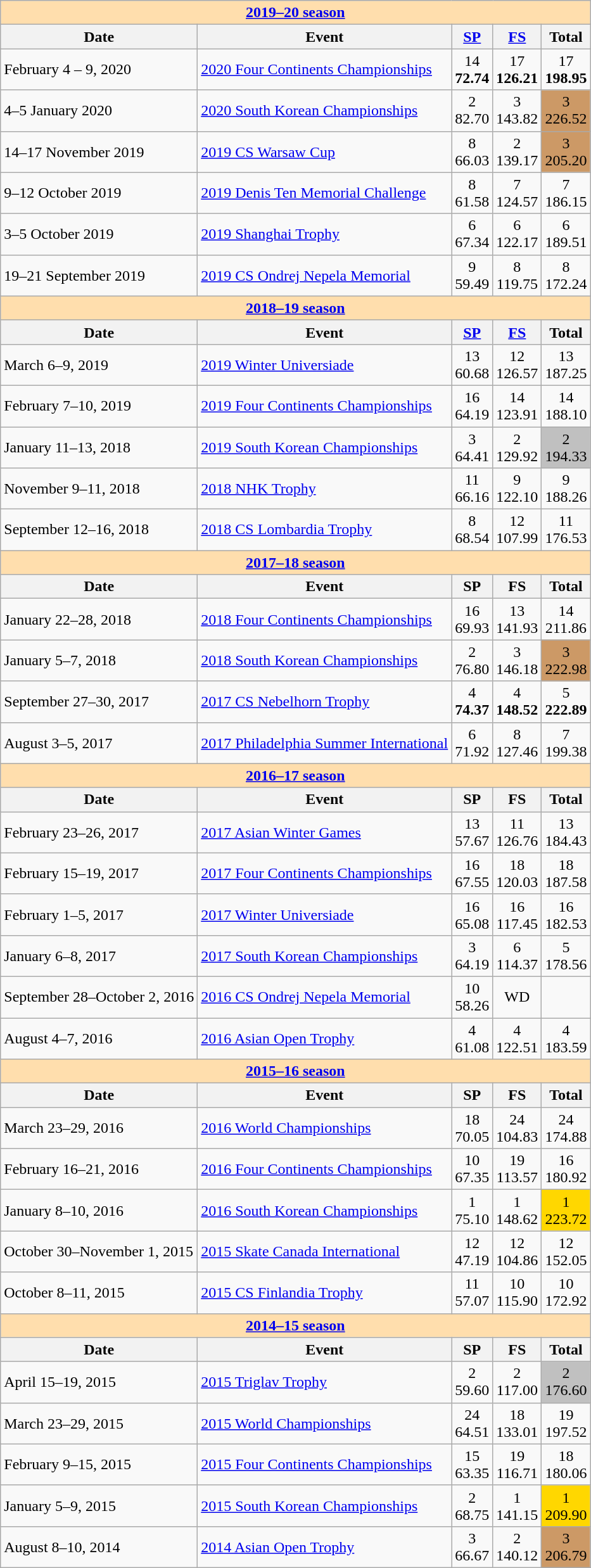<table class="wikitable">
<tr>
<th style="background-color: #ffdead;" colspan=6 align=center><a href='#'>2019–20 season</a></th>
</tr>
<tr>
<th>Date</th>
<th>Event</th>
<th><a href='#'>SP</a></th>
<th><a href='#'>FS</a></th>
<th>Total</th>
</tr>
<tr>
<td>February 4 – 9, 2020</td>
<td><a href='#'>2020 Four Continents Championships</a></td>
<td align=center>14 <br> <strong>72.74</strong></td>
<td align=center>17 <br> <strong>126.21</strong></td>
<td align=center>17 <br> <strong>198.95</strong></td>
</tr>
<tr>
<td>4–5 January 2020</td>
<td><a href='#'>2020 South Korean Championships</a></td>
<td align=center>2 <br> 82.70</td>
<td align=center>3 <br> 143.82</td>
<td align=center bgcolor=cc9966>3 <br> 226.52</td>
</tr>
<tr>
<td>14–17 November 2019</td>
<td><a href='#'>2019 CS Warsaw Cup</a></td>
<td align=center>8 <br> 66.03</td>
<td align=center>2 <br> 139.17</td>
<td align=center bgcolor=cc9966>3 <br> 205.20</td>
</tr>
<tr>
<td>9–12 October 2019</td>
<td><a href='#'>2019 Denis Ten Memorial Challenge</a></td>
<td align=center>8 <br> 61.58</td>
<td align=center>7 <br> 124.57</td>
<td align=center>7 <br> 186.15</td>
</tr>
<tr>
<td>3–5 October 2019</td>
<td><a href='#'>2019 Shanghai Trophy</a></td>
<td align=center>6 <br> 67.34</td>
<td align=center>6 <br> 122.17</td>
<td align=center>6 <br> 189.51</td>
</tr>
<tr>
<td>19–21 September 2019</td>
<td><a href='#'>2019 CS Ondrej Nepela Memorial</a></td>
<td align=center>9 <br> 59.49</td>
<td align=center>8 <br> 119.75</td>
<td align=center>8 <br> 172.24</td>
</tr>
<tr>
<th style="background-color: #ffdead;" colspan=6 align=center><a href='#'>2018–19 season</a></th>
</tr>
<tr>
<th>Date</th>
<th>Event</th>
<th><a href='#'>SP</a></th>
<th><a href='#'>FS</a></th>
<th>Total</th>
</tr>
<tr>
<td>March 6–9, 2019</td>
<td><a href='#'>2019 Winter Universiade</a></td>
<td align=center>13 <br> 60.68</td>
<td align=center>12 <br> 126.57</td>
<td align=center>13 <br> 187.25</td>
</tr>
<tr>
<td>February 7–10, 2019</td>
<td><a href='#'>2019 Four Continents Championships</a></td>
<td align=center>16 <br> 64.19</td>
<td align=center>14 <br> 123.91</td>
<td align=center>14 <br> 188.10</td>
</tr>
<tr>
<td>January 11–13, 2018</td>
<td><a href='#'>2019 South Korean Championships</a></td>
<td align=center>3 <br> 64.41</td>
<td align=center>2 <br> 129.92</td>
<td align=center bgcolor=silver>2 <br> 194.33</td>
</tr>
<tr>
<td>November 9–11, 2018</td>
<td><a href='#'>2018 NHK Trophy</a></td>
<td align=center>11 <br> 66.16</td>
<td align=center>9 <br> 122.10</td>
<td align=center>9 <br> 188.26</td>
</tr>
<tr>
<td>September 12–16, 2018</td>
<td><a href='#'>2018 CS Lombardia Trophy</a></td>
<td align=center>8 <br> 68.54</td>
<td align=center>12 <br> 107.99</td>
<td align=center>11 <br> 176.53</td>
</tr>
<tr>
<td style="background-color: #ffdead;" colspan=6 align=center><strong><a href='#'>2017–18 season</a></strong></td>
</tr>
<tr>
<th>Date</th>
<th>Event</th>
<th>SP</th>
<th>FS</th>
<th>Total</th>
</tr>
<tr>
<td>January 22–28, 2018</td>
<td><a href='#'>2018 Four Continents Championships</a></td>
<td align=center>16 <br> 69.93</td>
<td align=center>13 <br> 141.93</td>
<td align=center>14 <br> 211.86</td>
</tr>
<tr>
<td>January 5–7, 2018</td>
<td><a href='#'>2018 South Korean Championships</a></td>
<td align=center>2 <br> 76.80</td>
<td align=center>3 <br> 146.18</td>
<td align=center bgcolor=cc9966>3 <br> 222.98</td>
</tr>
<tr>
<td>September 27–30, 2017</td>
<td><a href='#'>2017 CS Nebelhorn Trophy</a></td>
<td align=center>4 <br> <strong>74.37</strong></td>
<td align=center>4 <br> <strong>148.52</strong></td>
<td align=center>5 <br> <strong>222.89</strong></td>
</tr>
<tr>
<td>August 3–5, 2017</td>
<td><a href='#'>2017 Philadelphia Summer International</a></td>
<td align=center>6 <br> 71.92</td>
<td align=center>8 <br> 127.46</td>
<td align=center>7 <br> 199.38</td>
</tr>
<tr>
<td style="background-color: #ffdead;" colspan=6 align=center><strong><a href='#'>2016–17 season</a></strong></td>
</tr>
<tr>
<th>Date</th>
<th>Event</th>
<th>SP</th>
<th>FS</th>
<th>Total</th>
</tr>
<tr>
<td>February 23–26, 2017</td>
<td><a href='#'>2017 Asian Winter Games</a></td>
<td align=center>13 <br> 57.67</td>
<td align=center>11 <br> 126.76</td>
<td align=center>13 <br> 184.43</td>
</tr>
<tr>
<td>February 15–19, 2017</td>
<td><a href='#'>2017 Four Continents Championships</a></td>
<td align=center>16 <br> 67.55</td>
<td align=center>18 <br> 120.03</td>
<td align=center>18 <br> 187.58</td>
</tr>
<tr>
<td>February 1–5, 2017</td>
<td><a href='#'>2017 Winter Universiade</a></td>
<td align=center>16 <br> 65.08</td>
<td align=center>16 <br> 117.45</td>
<td align=center>16 <br> 182.53</td>
</tr>
<tr>
<td>January 6–8, 2017</td>
<td><a href='#'>2017 South Korean Championships</a></td>
<td align=center>3 <br> 64.19</td>
<td align=center>6 <br> 114.37</td>
<td align=center>5 <br> 178.56</td>
</tr>
<tr>
<td>September 28–October 2, 2016</td>
<td><a href='#'>2016 CS Ondrej Nepela Memorial</a></td>
<td align=center>10 <br> 58.26</td>
<td align=center>WD</td>
<td></td>
</tr>
<tr>
<td>August 4–7, 2016</td>
<td><a href='#'>2016 Asian Open Trophy</a></td>
<td align=center>4 <br> 61.08</td>
<td align=center>4 <br> 122.51</td>
<td align=center>4 <br> 183.59</td>
</tr>
<tr>
<th style="background-color: #ffdead;" colspan=6 align=center><strong><a href='#'>2015–16 season</a></strong></th>
</tr>
<tr>
<th>Date</th>
<th>Event</th>
<th>SP</th>
<th>FS</th>
<th>Total</th>
</tr>
<tr>
<td>March 23–29, 2016</td>
<td><a href='#'>2016 World Championships</a></td>
<td align=center>18 <br> 70.05</td>
<td align=center>24 <br> 104.83</td>
<td align=center>24 <br> 174.88</td>
</tr>
<tr>
<td>February 16–21, 2016</td>
<td><a href='#'>2016 Four Continents Championships</a></td>
<td align=center>10 <br> 67.35</td>
<td align=center>19 <br> 113.57</td>
<td align=center>16 <br> 180.92</td>
</tr>
<tr>
<td>January 8–10, 2016</td>
<td><a href='#'>2016 South Korean Championships</a></td>
<td align=center>1 <br> 75.10</td>
<td align=center>1 <br> 148.62</td>
<td align=center bgcolor=gold>1 <br> 223.72</td>
</tr>
<tr>
<td>October 30–November 1, 2015</td>
<td><a href='#'>2015 Skate Canada International</a></td>
<td align=center>12 <br> 47.19</td>
<td align=center>12 <br> 104.86</td>
<td align=center>12 <br> 152.05</td>
</tr>
<tr>
<td>October 8–11, 2015</td>
<td><a href='#'>2015 CS Finlandia Trophy</a></td>
<td align=center>11 <br> 57.07</td>
<td align=center>10 <br> 115.90</td>
<td align=center>10 <br> 172.92</td>
</tr>
<tr>
<th style="background-color: #ffdead;" colspan=6 align=center><strong><a href='#'>2014–15 season</a></strong></th>
</tr>
<tr>
<th>Date</th>
<th>Event</th>
<th>SP</th>
<th>FS</th>
<th>Total</th>
</tr>
<tr>
<td>April 15–19, 2015</td>
<td><a href='#'>2015 Triglav Trophy</a></td>
<td align=center>2 <br> 59.60</td>
<td align=center>2 <br> 117.00</td>
<td align=center bgcolor=silver>2 <br> 176.60</td>
</tr>
<tr>
<td>March 23–29, 2015</td>
<td><a href='#'>2015 World Championships</a></td>
<td align=center>24 <br> 64.51</td>
<td align=center>18 <br> 133.01</td>
<td align=center>19 <br> 197.52</td>
</tr>
<tr>
<td>February 9–15, 2015</td>
<td><a href='#'>2015 Four Continents Championships</a></td>
<td align=center>15 <br> 63.35</td>
<td align=center>19 <br> 116.71</td>
<td align=center>18 <br> 180.06</td>
</tr>
<tr>
<td>January 5–9, 2015</td>
<td><a href='#'>2015 South Korean Championships</a></td>
<td align=center>2 <br> 68.75</td>
<td align=center>1 <br> 141.15</td>
<td align=center bgcolor=gold>1 <br> 209.90</td>
</tr>
<tr>
<td>August 8–10, 2014</td>
<td><a href='#'>2014 Asian Open Trophy</a></td>
<td align=center>3 <br> 66.67</td>
<td align=center>2 <br> 140.12</td>
<td align=center bgcolor="#cc9966">3 <br> 206.79</td>
</tr>
</table>
